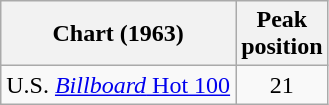<table class="wikitable">
<tr>
<th>Chart (1963)</th>
<th>Peak<br>position</th>
</tr>
<tr>
<td>U.S. <a href='#'><em>Billboard</em> Hot 100</a></td>
<td align="center">21</td>
</tr>
</table>
